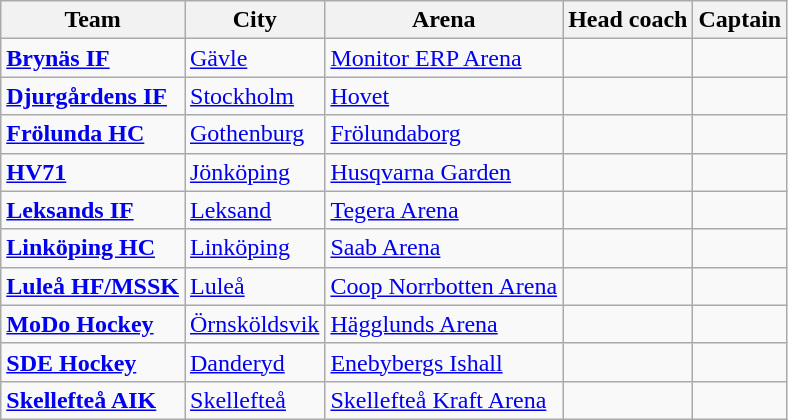<table class="wikitable sortable">
<tr>
<th>Team</th>
<th>City</th>
<th>Arena</th>
<th>Head coach</th>
<th>Captain</th>
</tr>
<tr>
<td><strong><a href='#'>Brynäs IF</a></strong></td>
<td> <a href='#'>Gävle</a></td>
<td><a href='#'>Monitor ERP Arena</a></td>
<td></td>
<td></td>
</tr>
<tr>
<td><strong><a href='#'>Djurgårdens IF</a></strong></td>
<td> <a href='#'>Stockholm</a></td>
<td><a href='#'>Hovet</a></td>
<td></td>
<td></td>
</tr>
<tr>
<td><strong><a href='#'>Frölunda HC</a></strong></td>
<td> <a href='#'>Gothenburg</a></td>
<td><a href='#'>Frölundaborg</a></td>
<td></td>
<td></td>
</tr>
<tr>
<td><strong><a href='#'>HV71</a></strong></td>
<td> <a href='#'>Jönköping</a></td>
<td><a href='#'>Husqvarna Garden</a></td>
<td></td>
<td></td>
</tr>
<tr>
<td><strong><a href='#'>Leksands IF</a></strong></td>
<td> <a href='#'>Leksand</a></td>
<td><a href='#'>Tegera Arena</a></td>
<td></td>
<td></td>
</tr>
<tr>
<td><strong><a href='#'>Linköping HC</a></strong></td>
<td> <a href='#'>Linköping</a></td>
<td><a href='#'>Saab Arena</a></td>
<td></td>
<td></td>
</tr>
<tr>
<td><strong><a href='#'>Luleå HF/MSSK</a></strong></td>
<td> <a href='#'>Luleå</a></td>
<td><a href='#'>Coop Norrbotten Arena</a></td>
<td></td>
<td></td>
</tr>
<tr>
<td><strong><a href='#'>MoDo Hockey</a></strong></td>
<td> <a href='#'>Örnsköldsvik</a></td>
<td><a href='#'>Hägglunds Arena</a></td>
<td></td>
<td></td>
</tr>
<tr>
<td><strong><a href='#'>SDE Hockey</a></strong></td>
<td> <a href='#'>Danderyd</a></td>
<td><a href='#'>Enebybergs Ishall</a></td>
<td></td>
<td></td>
</tr>
<tr>
<td><strong><a href='#'>Skellefteå AIK</a></strong></td>
<td> <a href='#'>Skellefteå</a></td>
<td><a href='#'>Skellefteå Kraft Arena</a></td>
<td></td>
<td></td>
</tr>
</table>
